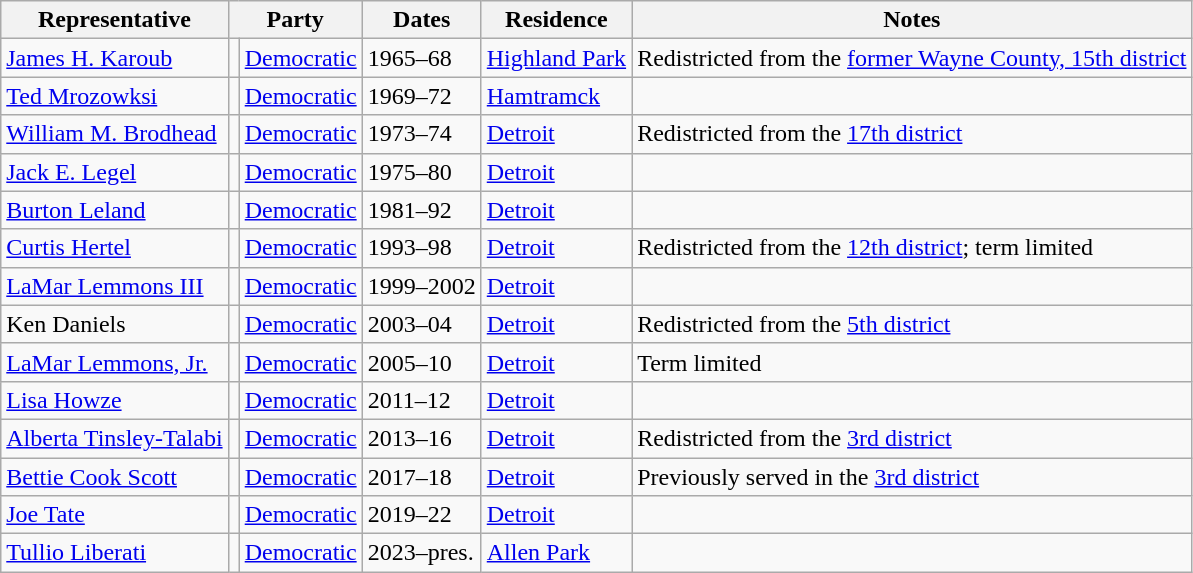<table class=wikitable>
<tr valign=bottom>
<th>Representative</th>
<th colspan="2">Party</th>
<th>Dates</th>
<th>Residence</th>
<th>Notes</th>
</tr>
<tr>
<td><a href='#'>James H. Karoub</a></td>
<td bgcolor=></td>
<td><a href='#'>Democratic</a></td>
<td>1965–68</td>
<td><a href='#'>Highland Park</a></td>
<td>Redistricted from the <a href='#'>former Wayne County, 15th district</a></td>
</tr>
<tr>
<td><a href='#'>Ted Mrozowksi</a></td>
<td bgcolor=></td>
<td><a href='#'>Democratic</a></td>
<td>1969–72</td>
<td><a href='#'>Hamtramck</a></td>
<td></td>
</tr>
<tr>
<td><a href='#'>William M. Brodhead</a></td>
<td bgcolor=></td>
<td><a href='#'>Democratic</a></td>
<td>1973–74</td>
<td><a href='#'>Detroit</a></td>
<td>Redistricted from the <a href='#'>17th district</a></td>
</tr>
<tr>
<td><a href='#'>Jack E. Legel</a></td>
<td bgcolor=></td>
<td><a href='#'>Democratic</a></td>
<td>1975–80</td>
<td><a href='#'>Detroit</a></td>
<td></td>
</tr>
<tr>
<td><a href='#'>Burton Leland</a></td>
<td bgcolor=></td>
<td><a href='#'>Democratic</a></td>
<td>1981–92</td>
<td><a href='#'>Detroit</a></td>
<td></td>
</tr>
<tr>
<td><a href='#'>Curtis Hertel</a></td>
<td bgcolor=></td>
<td><a href='#'>Democratic</a></td>
<td>1993–98</td>
<td><a href='#'>Detroit</a></td>
<td>Redistricted from the <a href='#'>12th district</a>; term limited</td>
</tr>
<tr>
<td><a href='#'>LaMar Lemmons III</a></td>
<td bgcolor=></td>
<td><a href='#'>Democratic</a></td>
<td>1999–2002</td>
<td><a href='#'>Detroit</a></td>
<td></td>
</tr>
<tr>
<td>Ken Daniels</td>
<td bgcolor=></td>
<td><a href='#'>Democratic</a></td>
<td>2003–04</td>
<td><a href='#'>Detroit</a></td>
<td>Redistricted from the <a href='#'>5th district</a></td>
</tr>
<tr>
<td><a href='#'>LaMar Lemmons, Jr.</a></td>
<td bgcolor=></td>
<td><a href='#'>Democratic</a></td>
<td>2005–10</td>
<td><a href='#'>Detroit</a></td>
<td>Term limited</td>
</tr>
<tr>
<td><a href='#'>Lisa Howze</a></td>
<td bgcolor=></td>
<td><a href='#'>Democratic</a></td>
<td>2011–12</td>
<td><a href='#'>Detroit</a></td>
<td></td>
</tr>
<tr>
<td><a href='#'>Alberta Tinsley-Talabi</a></td>
<td bgcolor=></td>
<td><a href='#'>Democratic</a></td>
<td>2013–16</td>
<td><a href='#'>Detroit</a></td>
<td>Redistricted from the <a href='#'>3rd district</a></td>
</tr>
<tr>
<td><a href='#'>Bettie Cook Scott</a></td>
<td bgcolor=></td>
<td><a href='#'>Democratic</a></td>
<td>2017–18</td>
<td><a href='#'>Detroit</a></td>
<td>Previously served in the <a href='#'>3rd district</a></td>
</tr>
<tr>
<td><a href='#'>Joe Tate</a></td>
<td bgcolor=></td>
<td><a href='#'>Democratic</a></td>
<td>2019–22</td>
<td><a href='#'>Detroit</a></td>
<td></td>
</tr>
<tr>
<td><a href='#'>Tullio Liberati</a></td>
<td bgcolor=></td>
<td><a href='#'>Democratic</a></td>
<td>2023–pres.</td>
<td><a href='#'>Allen Park</a></td>
<td></td>
</tr>
</table>
